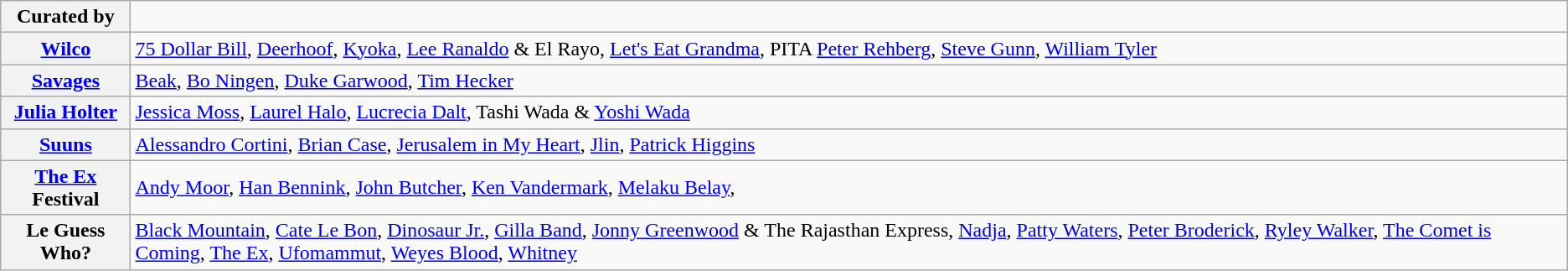<table class="wikitable">
<tr>
<th><strong>Curated by</strong></th>
<td></td>
</tr>
<tr>
<th><strong><a href='#'>Wilco</a></strong></th>
<td><a href='#'>75 Dollar Bill</a>, <a href='#'>Deerhoof</a>, <a href='#'>Kyoka</a>, <a href='#'>Lee Ranaldo</a> & El Rayo, <a href='#'>Let's Eat Grandma</a>, PITA <a href='#'>Peter Rehberg</a>, <a href='#'>Steve Gunn</a>, <a href='#'>William Tyler</a></td>
</tr>
<tr>
<th><strong><a href='#'>Savages</a></strong></th>
<td><a href='#'>Beak</a>, <a href='#'>Bo Ningen</a>, <a href='#'>Duke Garwood</a>, <a href='#'>Tim Hecker</a></td>
</tr>
<tr>
<th><strong><a href='#'>Julia Holter</a></strong></th>
<td><a href='#'>Jessica Moss</a>, <a href='#'>Laurel Halo</a>, <a href='#'>Lucrecia Dalt</a>, Tashi Wada & <a href='#'>Yoshi Wada</a></td>
</tr>
<tr>
<th><strong><a href='#'>Suuns</a></strong></th>
<td><a href='#'>Alessandro Cortini</a>, <a href='#'>Brian Case</a>, <a href='#'>Jerusalem in My Heart</a>, <a href='#'>Jlin</a>, <a href='#'>Patrick Higgins</a></td>
</tr>
<tr>
<th><strong><a href='#'>The Ex</a> Festival</strong></th>
<td><a href='#'>Andy Moor</a>, <a href='#'>Han Bennink</a>, <a href='#'>John Butcher</a>, <a href='#'>Ken Vandermark</a>, <a href='#'>Melaku Belay</a>,</td>
</tr>
<tr>
<th><strong>Le Guess Who?</strong></th>
<td><a href='#'>Black Mountain</a>, <a href='#'>Cate Le Bon</a>, <a href='#'>Dinosaur Jr.</a>, <a href='#'>Gilla Band</a>, <a href='#'>Jonny Greenwood</a> & The Rajasthan Express, <a href='#'>Nadja</a>, <a href='#'>Patty Waters</a>, <a href='#'>Peter Broderick</a>, <a href='#'>Ryley Walker</a>, <a href='#'>The Comet is Coming</a>, <a href='#'>The Ex</a>, <a href='#'>Ufomammut</a>, <a href='#'>Weyes Blood</a>, <a href='#'>Whitney</a></td>
</tr>
</table>
